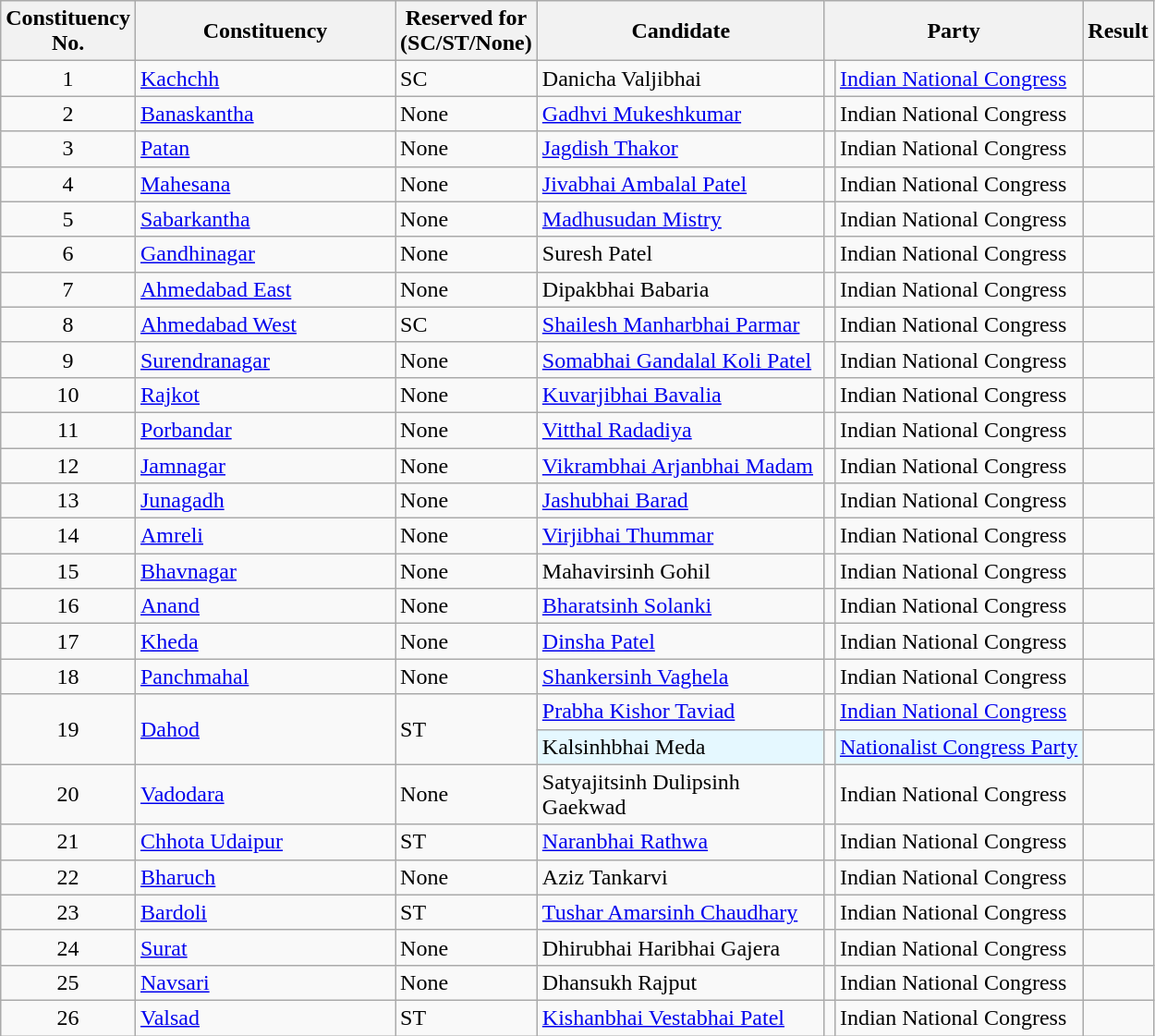<table class= "wikitable sortable">
<tr>
<th>Constituency <br> No.</th>
<th style="width:180px;">Constituency</th>
<th>Reserved for<br>(SC/ST/None)</th>
<th style="width:200px;">Candidate</th>
<th colspan="2">Party</th>
<th>Result</th>
</tr>
<tr>
<td align="center">1</td>
<td><a href='#'>Kachchh</a></td>
<td>SC</td>
<td>Danicha Valjibhai</td>
<td bgcolor=></td>
<td><a href='#'>Indian National Congress</a></td>
<td></td>
</tr>
<tr>
<td align="center">2</td>
<td><a href='#'>Banaskantha</a></td>
<td>None</td>
<td><a href='#'>Gadhvi Mukeshkumar</a></td>
<td bgcolor=></td>
<td>Indian National Congress</td>
<td></td>
</tr>
<tr>
<td align="center">3</td>
<td><a href='#'>Patan</a></td>
<td>None</td>
<td><a href='#'>Jagdish Thakor</a></td>
<td bgcolor=></td>
<td>Indian National Congress</td>
<td></td>
</tr>
<tr>
<td align="center">4</td>
<td><a href='#'>Mahesana</a></td>
<td>None</td>
<td><a href='#'>Jivabhai Ambalal Patel</a></td>
<td bgcolor=></td>
<td>Indian National Congress</td>
<td></td>
</tr>
<tr>
<td align="center">5</td>
<td><a href='#'>Sabarkantha</a></td>
<td>None</td>
<td><a href='#'>Madhusudan Mistry</a></td>
<td bgcolor=></td>
<td>Indian National Congress</td>
<td></td>
</tr>
<tr>
<td align="center">6</td>
<td><a href='#'>Gandhinagar</a></td>
<td>None</td>
<td>Suresh Patel</td>
<td bgcolor=></td>
<td>Indian National Congress</td>
<td></td>
</tr>
<tr>
<td align="center">7</td>
<td><a href='#'>Ahmedabad East</a></td>
<td>None</td>
<td>Dipakbhai Babaria</td>
<td bgcolor=></td>
<td>Indian National Congress</td>
<td></td>
</tr>
<tr>
<td align="center">8</td>
<td><a href='#'>Ahmedabad West</a></td>
<td>SC</td>
<td><a href='#'>Shailesh Manharbhai Parmar</a></td>
<td bgcolor=></td>
<td>Indian National Congress</td>
<td></td>
</tr>
<tr>
<td align="center">9</td>
<td><a href='#'>Surendranagar</a></td>
<td>None</td>
<td><a href='#'>Somabhai Gandalal Koli Patel</a></td>
<td bgcolor=></td>
<td>Indian National Congress</td>
<td></td>
</tr>
<tr>
<td align="center">10</td>
<td><a href='#'>Rajkot</a></td>
<td>None</td>
<td><a href='#'>Kuvarjibhai Bavalia</a></td>
<td bgcolor=></td>
<td>Indian National Congress</td>
<td></td>
</tr>
<tr>
<td align="center">11</td>
<td><a href='#'>Porbandar</a></td>
<td>None</td>
<td><a href='#'>Vitthal Radadiya</a></td>
<td bgcolor=></td>
<td>Indian National Congress</td>
<td></td>
</tr>
<tr>
<td align="center">12</td>
<td><a href='#'>Jamnagar</a></td>
<td>None</td>
<td><a href='#'>Vikrambhai Arjanbhai Madam</a></td>
<td bgcolor=></td>
<td>Indian National Congress</td>
<td></td>
</tr>
<tr>
<td align="center">13</td>
<td><a href='#'>Junagadh</a></td>
<td>None</td>
<td><a href='#'>Jashubhai Barad</a></td>
<td bgcolor=></td>
<td>Indian National Congress</td>
<td></td>
</tr>
<tr>
<td align="center">14</td>
<td><a href='#'>Amreli</a></td>
<td>None</td>
<td><a href='#'>Virjibhai Thummar</a></td>
<td bgcolor=></td>
<td>Indian National Congress</td>
<td></td>
</tr>
<tr>
<td align="center">15</td>
<td><a href='#'>Bhavnagar</a></td>
<td>None</td>
<td>Mahavirsinh Gohil</td>
<td bgcolor=></td>
<td>Indian National Congress</td>
<td></td>
</tr>
<tr>
<td align="center">16</td>
<td><a href='#'>Anand</a></td>
<td>None</td>
<td><a href='#'>Bharatsinh Solanki</a></td>
<td bgcolor=></td>
<td>Indian National Congress</td>
<td></td>
</tr>
<tr>
<td align="center">17</td>
<td><a href='#'>Kheda</a></td>
<td>None</td>
<td><a href='#'>Dinsha Patel</a></td>
<td bgcolor=></td>
<td>Indian National Congress</td>
<td></td>
</tr>
<tr>
<td align="center">18</td>
<td><a href='#'>Panchmahal</a></td>
<td>None</td>
<td><a href='#'>Shankersinh Vaghela</a></td>
<td bgcolor=></td>
<td>Indian National Congress</td>
<td></td>
</tr>
<tr>
<td rowspan="2" align="center">19</td>
<td rowspan="2"><a href='#'>Dahod</a></td>
<td rowspan="2">ST</td>
<td><a href='#'>Prabha Kishor Taviad</a></td>
<td bgcolor=></td>
<td><a href='#'>Indian National Congress</a></td>
<td></td>
</tr>
<tr>
<td style="background:#E5F8FF">Kalsinhbhai Meda</td>
<td bgcolor=></td>
<td style="background:#E5F8FF"><a href='#'>Nationalist Congress Party</a></td>
<td></td>
</tr>
<tr>
<td align="center">20</td>
<td><a href='#'>Vadodara</a></td>
<td>None</td>
<td>Satyajitsinh Dulipsinh Gaekwad</td>
<td bgcolor=></td>
<td>Indian National Congress</td>
<td></td>
</tr>
<tr>
<td align="center">21</td>
<td><a href='#'>Chhota Udaipur</a></td>
<td>ST</td>
<td><a href='#'>Naranbhai Rathwa</a></td>
<td bgcolor=></td>
<td>Indian National Congress</td>
<td></td>
</tr>
<tr>
<td align="center">22</td>
<td><a href='#'>Bharuch</a></td>
<td>None</td>
<td>Aziz Tankarvi</td>
<td bgcolor=></td>
<td>Indian National Congress</td>
<td></td>
</tr>
<tr>
<td align="center">23</td>
<td><a href='#'>Bardoli</a></td>
<td>ST</td>
<td><a href='#'>Tushar Amarsinh Chaudhary</a></td>
<td bgcolor=></td>
<td>Indian National Congress</td>
<td></td>
</tr>
<tr>
<td align="center">24</td>
<td><a href='#'>Surat</a></td>
<td>None</td>
<td>Dhirubhai Haribhai Gajera</td>
<td bgcolor=></td>
<td>Indian National Congress</td>
<td></td>
</tr>
<tr>
<td align="center">25</td>
<td><a href='#'>Navsari</a></td>
<td>None</td>
<td>Dhansukh Rajput</td>
<td bgcolor=></td>
<td>Indian National Congress</td>
<td></td>
</tr>
<tr>
<td align="center">26</td>
<td><a href='#'>Valsad</a></td>
<td>ST</td>
<td><a href='#'>Kishanbhai Vestabhai Patel</a></td>
<td bgcolor=></td>
<td>Indian National Congress</td>
<td></td>
</tr>
</table>
